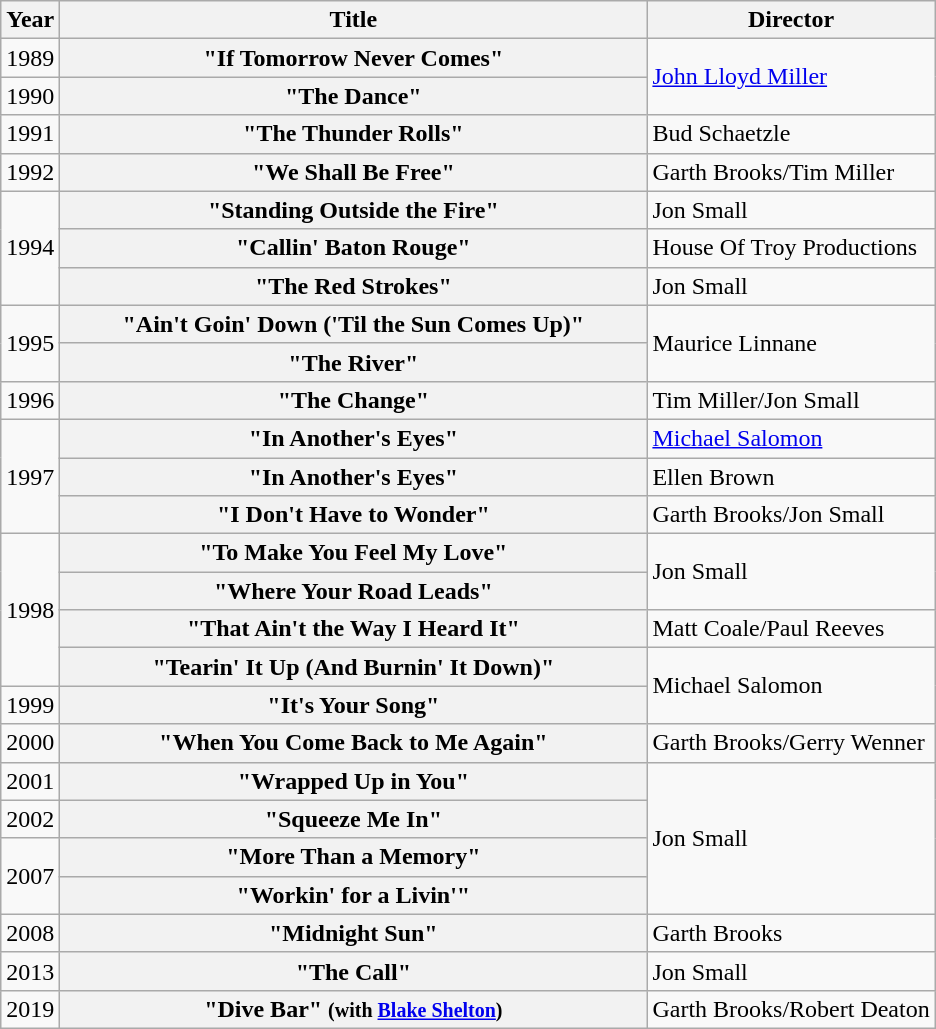<table class="wikitable plainrowheaders">
<tr>
<th>Year</th>
<th style="width:24em;">Title</th>
<th>Director</th>
</tr>
<tr>
<td>1989</td>
<th scope="row">"If Tomorrow Never Comes"</th>
<td rowspan="2"><a href='#'>John Lloyd Miller</a></td>
</tr>
<tr>
<td>1990</td>
<th scope="row">"The Dance"</th>
</tr>
<tr>
<td>1991</td>
<th scope="row">"The Thunder Rolls"</th>
<td>Bud Schaetzle</td>
</tr>
<tr>
<td>1992</td>
<th scope="row">"We Shall Be Free"</th>
<td>Garth Brooks/Tim Miller</td>
</tr>
<tr>
<td rowspan="3">1994</td>
<th scope="row">"Standing Outside the Fire"</th>
<td>Jon Small</td>
</tr>
<tr>
<th scope="row">"Callin' Baton Rouge"</th>
<td>House Of Troy Productions</td>
</tr>
<tr>
<th scope="row">"The Red Strokes"</th>
<td>Jon Small</td>
</tr>
<tr>
<td rowspan="2">1995</td>
<th scope="row">"Ain't Goin' Down ('Til the Sun Comes Up)"</th>
<td rowspan="2">Maurice Linnane</td>
</tr>
<tr>
<th scope="row">"The River"</th>
</tr>
<tr>
<td>1996</td>
<th scope="row">"The Change"</th>
<td>Tim Miller/Jon Small</td>
</tr>
<tr>
<td rowspan="3">1997</td>
<th scope="row">"In Another's Eyes" </th>
<td><a href='#'>Michael Salomon</a></td>
</tr>
<tr>
<th scope="row">"In Another's Eyes" </th>
<td>Ellen Brown</td>
</tr>
<tr>
<th scope="row">"I Don't Have to Wonder"</th>
<td>Garth Brooks/Jon Small</td>
</tr>
<tr>
<td rowspan="4">1998</td>
<th scope="row">"To Make You Feel My Love"</th>
<td rowspan="2">Jon Small</td>
</tr>
<tr>
<th scope="row">"Where Your Road Leads" </th>
</tr>
<tr>
<th scope="row">"That Ain't the Way I Heard It" </th>
<td>Matt Coale/Paul Reeves</td>
</tr>
<tr>
<th scope="row">"Tearin' It Up (And Burnin' It Down)"</th>
<td rowspan="2">Michael Salomon</td>
</tr>
<tr>
<td>1999</td>
<th scope="row">"It's Your Song"</th>
</tr>
<tr>
<td>2000</td>
<th scope="row">"When You Come Back to Me Again"</th>
<td>Garth Brooks/Gerry Wenner</td>
</tr>
<tr>
<td>2001</td>
<th scope="row">"Wrapped Up in You"</th>
<td rowspan="4">Jon Small</td>
</tr>
<tr>
<td>2002</td>
<th scope="row">"Squeeze Me In" </th>
</tr>
<tr>
<td rowspan="2">2007</td>
<th scope="row">"More Than a Memory"</th>
</tr>
<tr>
<th scope="row">"Workin' for a Livin'" </th>
</tr>
<tr>
<td>2008</td>
<th scope="row">"Midnight Sun"</th>
<td>Garth Brooks</td>
</tr>
<tr>
<td>2013</td>
<th scope="row">"The Call" </th>
<td>Jon Small</td>
</tr>
<tr>
<td>2019</td>
<th scope="row">"Dive Bar" <small>(with <a href='#'>Blake Shelton</a>)</small></th>
<td>Garth Brooks/Robert Deaton</td>
</tr>
</table>
